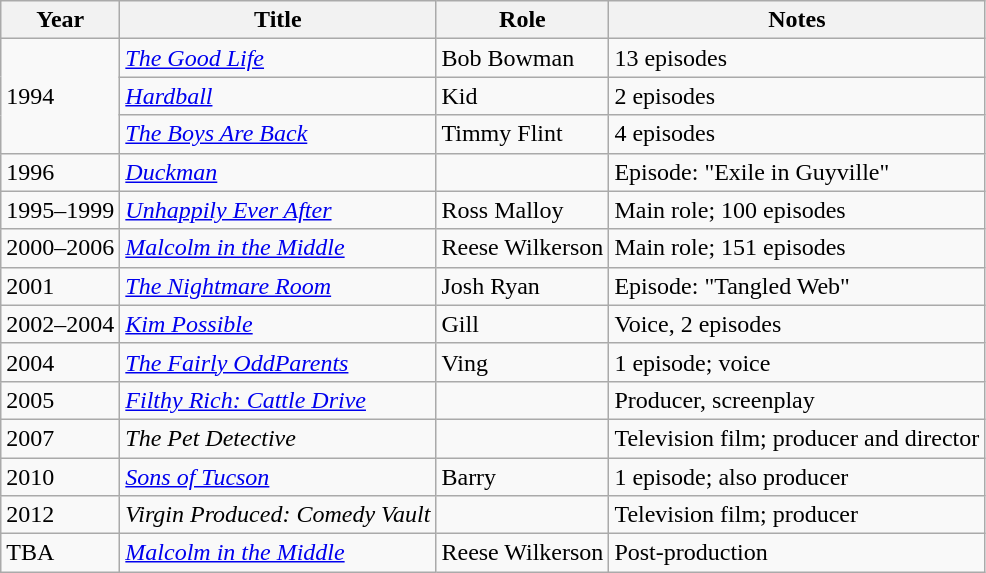<table class="wikitable">
<tr>
<th>Year</th>
<th>Title</th>
<th>Role</th>
<th>Notes</th>
</tr>
<tr>
<td rowspan=3>1994</td>
<td><em><a href='#'>The Good Life</a></em></td>
<td>Bob Bowman</td>
<td>13 episodes</td>
</tr>
<tr>
<td><em><a href='#'>Hardball</a></em></td>
<td>Kid</td>
<td>2 episodes</td>
</tr>
<tr>
<td><em><a href='#'>The Boys Are Back</a></em></td>
<td>Timmy Flint</td>
<td>4 episodes</td>
</tr>
<tr>
<td>1996</td>
<td><em><a href='#'>Duckman</a></em></td>
<td></td>
<td>Episode: "Exile in Guyville"</td>
</tr>
<tr>
<td>1995–1999</td>
<td><em><a href='#'>Unhappily Ever After</a></em></td>
<td>Ross Malloy</td>
<td>Main role; 100 episodes</td>
</tr>
<tr>
<td>2000–2006</td>
<td><em><a href='#'>Malcolm in the Middle</a></em></td>
<td>Reese Wilkerson</td>
<td>Main role; 151 episodes</td>
</tr>
<tr>
<td>2001</td>
<td><em><a href='#'>The Nightmare Room</a></em></td>
<td>Josh Ryan</td>
<td>Episode: "Tangled Web"</td>
</tr>
<tr>
<td>2002–2004</td>
<td><em><a href='#'>Kim Possible</a></em></td>
<td>Gill</td>
<td>Voice, 2 episodes</td>
</tr>
<tr>
<td>2004</td>
<td><em><a href='#'>The Fairly OddParents</a></em></td>
<td>Ving</td>
<td>1 episode; voice</td>
</tr>
<tr>
<td>2005</td>
<td><em><a href='#'>Filthy Rich: Cattle Drive</a></em></td>
<td></td>
<td>Producer, screenplay</td>
</tr>
<tr>
<td>2007</td>
<td><em>The Pet Detective</em></td>
<td></td>
<td>Television film; producer and director</td>
</tr>
<tr>
<td>2010</td>
<td><em><a href='#'>Sons of Tucson</a></em></td>
<td>Barry</td>
<td>1 episode; also producer</td>
</tr>
<tr>
<td>2012</td>
<td><em>Virgin Produced: Comedy Vault</em></td>
<td></td>
<td>Television film; producer</td>
</tr>
<tr>
<td>TBA</td>
<td><em><a href='#'>Malcolm in the Middle</a></em></td>
<td>Reese Wilkerson</td>
<td>Post-production</td>
</tr>
</table>
